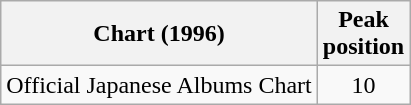<table class="wikitable">
<tr>
<th>Chart (1996)</th>
<th>Peak<br>position</th>
</tr>
<tr>
<td>Official Japanese Albums Chart</td>
<td align="center">10</td>
</tr>
</table>
